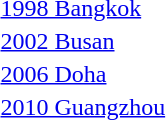<table>
<tr>
<td><a href='#'>1998 Bangkok</a></td>
<td></td>
<td></td>
<td></td>
</tr>
<tr>
<td><a href='#'>2002 Busan</a></td>
<td></td>
<td></td>
<td></td>
</tr>
<tr>
<td><a href='#'>2006 Doha</a></td>
<td></td>
<td></td>
<td></td>
</tr>
<tr>
<td rowspan=2><a href='#'>2010 Guangzhou</a></td>
<td rowspan=2></td>
<td rowspan=2></td>
<td></td>
</tr>
<tr>
<td></td>
</tr>
</table>
